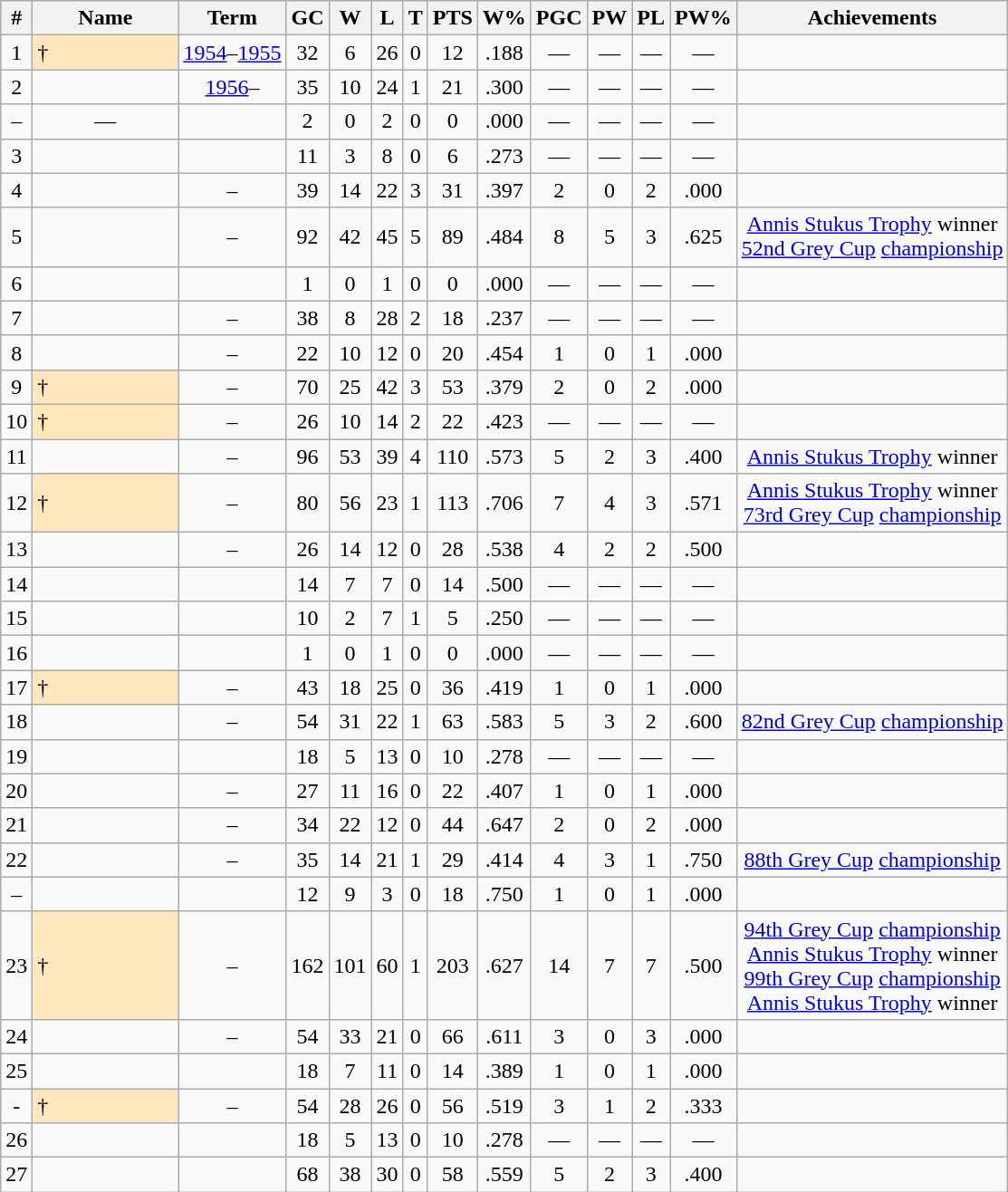<table class="wikitable sortable" style="text-align:center;">
<tr>
<th>#</th>
<th width=100>Name</th>
<th>Term</th>
<th>GC</th>
<th>W</th>
<th>L</th>
<th>T</th>
<th>PTS</th>
<th>W%</th>
<th>PGC</th>
<th>PW</th>
<th>PL</th>
<th>PW%</th>
<th class=unsortable>Achievements</th>
</tr>
<tr>
<td>1</td>
<td align=left style="background-color:#FFE6BD">†</td>
<td><a href='#'>1954</a>–<a href='#'>1955</a></td>
<td>32</td>
<td>6</td>
<td>26</td>
<td>0</td>
<td>12</td>
<td>.188</td>
<td>—</td>
<td>—</td>
<td>—</td>
<td>—</td>
<td></td>
</tr>
<tr>
<td>2</td>
<td align=left></td>
<td><a href='#'>1956</a>–</td>
<td>35</td>
<td>10</td>
<td>24</td>
<td>1</td>
<td>21</td>
<td>.300</td>
<td>—</td>
<td>—</td>
<td>—</td>
<td>—</td>
<td></td>
</tr>
<tr>
<td>–</td>
<td>—</td>
<td></td>
<td>2</td>
<td>0</td>
<td>2</td>
<td>0</td>
<td>0</td>
<td>.000</td>
<td>—</td>
<td>—</td>
<td>—</td>
<td>—</td>
<td></td>
</tr>
<tr>
<td>3</td>
<td align=left></td>
<td></td>
<td>11</td>
<td>3</td>
<td>8</td>
<td>0</td>
<td>6</td>
<td>.273</td>
<td>—</td>
<td>—</td>
<td>—</td>
<td>—</td>
<td></td>
</tr>
<tr>
<td>4</td>
<td align=left></td>
<td>–</td>
<td>39</td>
<td>14</td>
<td>22</td>
<td>3</td>
<td>31</td>
<td>.397</td>
<td>2</td>
<td>0</td>
<td>2</td>
<td>.000</td>
<td></td>
</tr>
<tr>
<td>5</td>
<td align=left></td>
<td>–</td>
<td>92</td>
<td>42</td>
<td>45</td>
<td>5</td>
<td>89</td>
<td>.484</td>
<td>8</td>
<td>5</td>
<td>3</td>
<td>.625</td>
<td> <a href='#'>Annis Stukus Trophy</a> winner<br><a href='#'>52nd Grey Cup</a> <a href='#'>championship</a></td>
</tr>
<tr>
<td>6</td>
<td align=left></td>
<td></td>
<td>1</td>
<td>0</td>
<td>1</td>
<td>0</td>
<td>0</td>
<td>.000</td>
<td>—</td>
<td>—</td>
<td>—</td>
<td>—</td>
<td></td>
</tr>
<tr>
<td>7</td>
<td align=left></td>
<td>–</td>
<td>38</td>
<td>8</td>
<td>28</td>
<td>2</td>
<td>18</td>
<td>.237</td>
<td>—</td>
<td>—</td>
<td>—</td>
<td>—</td>
<td></td>
</tr>
<tr>
<td>8</td>
<td align=left></td>
<td>–</td>
<td>22</td>
<td>10</td>
<td>12</td>
<td>0</td>
<td>20</td>
<td>.454</td>
<td>1</td>
<td>0</td>
<td>1</td>
<td>.000</td>
<td></td>
</tr>
<tr>
<td>9</td>
<td align=left style="background-color:#FFE6BD">†</td>
<td>–</td>
<td>70</td>
<td>25</td>
<td>42</td>
<td>3</td>
<td>53</td>
<td>.379</td>
<td>2</td>
<td>0</td>
<td>2</td>
<td>.000</td>
<td></td>
</tr>
<tr>
<td>10</td>
<td align=left style="background-color:#FFE6BD">†</td>
<td>–</td>
<td>26</td>
<td>10</td>
<td>14</td>
<td>2</td>
<td>22</td>
<td>.423</td>
<td>—</td>
<td>—</td>
<td>—</td>
<td>—</td>
<td></td>
</tr>
<tr>
<td>11</td>
<td align=left></td>
<td>–</td>
<td>96</td>
<td>53</td>
<td>39</td>
<td>4</td>
<td>110</td>
<td>.573</td>
<td>5</td>
<td>2</td>
<td>3</td>
<td>.400</td>
<td> <a href='#'>Annis Stukus Trophy</a> winner</td>
</tr>
<tr>
<td>12</td>
<td align=left style="background-color:#FFE6BD">†</td>
<td>–</td>
<td>80</td>
<td>56</td>
<td>23</td>
<td>1</td>
<td>113</td>
<td>.706</td>
<td>7</td>
<td>4</td>
<td>3</td>
<td>.571</td>
<td> <a href='#'>Annis Stukus Trophy</a> winner<br><a href='#'>73rd Grey Cup</a> <a href='#'>championship</a></td>
</tr>
<tr>
<td>13</td>
<td align=left></td>
<td>–</td>
<td>26</td>
<td>14</td>
<td>12</td>
<td>0</td>
<td>28</td>
<td>.538</td>
<td>4</td>
<td>2</td>
<td>2</td>
<td>.500</td>
<td></td>
</tr>
<tr>
<td>14</td>
<td align=left></td>
<td></td>
<td>14</td>
<td>7</td>
<td>7</td>
<td>0</td>
<td>14</td>
<td>.500</td>
<td>—</td>
<td>—</td>
<td>—</td>
<td>—</td>
<td></td>
</tr>
<tr>
<td>15</td>
<td align=left></td>
<td></td>
<td>10</td>
<td>2</td>
<td>7</td>
<td>1</td>
<td>5</td>
<td>.250</td>
<td>—</td>
<td>—</td>
<td>—</td>
<td>—</td>
<td></td>
</tr>
<tr>
<td>16</td>
<td align=left></td>
<td></td>
<td>1</td>
<td>0</td>
<td>1</td>
<td>0</td>
<td>0</td>
<td>.000</td>
<td>—</td>
<td>—</td>
<td>—</td>
<td>—</td>
<td></td>
</tr>
<tr>
<td>17</td>
<td align=left style="background-color:#FFE6BD">†</td>
<td>–</td>
<td>43</td>
<td>18</td>
<td>25</td>
<td>0</td>
<td>36</td>
<td>.419</td>
<td>1</td>
<td>0</td>
<td>1</td>
<td>.000</td>
<td></td>
</tr>
<tr>
<td>18</td>
<td align=left></td>
<td>–</td>
<td>54</td>
<td>31</td>
<td>22</td>
<td>1</td>
<td>63</td>
<td>.583</td>
<td>5</td>
<td>3</td>
<td>2</td>
<td>.600</td>
<td><a href='#'>82nd Grey Cup</a> <a href='#'>championship</a></td>
</tr>
<tr>
<td>19</td>
<td align=left></td>
<td></td>
<td>18</td>
<td>5</td>
<td>13</td>
<td>0</td>
<td>10</td>
<td>.278</td>
<td>—</td>
<td>—</td>
<td>—</td>
<td>—</td>
<td></td>
</tr>
<tr>
<td>20</td>
<td align=left></td>
<td>–</td>
<td>27</td>
<td>11</td>
<td>16</td>
<td>0</td>
<td>22</td>
<td>.407</td>
<td>1</td>
<td>0</td>
<td>1</td>
<td>.000</td>
<td></td>
</tr>
<tr>
<td>21</td>
<td align=left></td>
<td>–</td>
<td>34</td>
<td>22</td>
<td>12</td>
<td>0</td>
<td>44</td>
<td>.647</td>
<td>2</td>
<td>0</td>
<td>2</td>
<td>.000</td>
<td></td>
</tr>
<tr>
<td>22</td>
<td align=left></td>
<td>–</td>
<td>35</td>
<td>14</td>
<td>21</td>
<td>1</td>
<td>29</td>
<td>.414</td>
<td>4</td>
<td>3</td>
<td>1</td>
<td>.750</td>
<td><a href='#'>88th Grey Cup</a> <a href='#'>championship</a></td>
</tr>
<tr>
<td>–</td>
<td align=left></td>
<td></td>
<td>12</td>
<td>9</td>
<td>3</td>
<td>0</td>
<td>18</td>
<td>.750</td>
<td>1</td>
<td>0</td>
<td>1</td>
<td>.000</td>
<td></td>
</tr>
<tr>
<td>23</td>
<td align=left style="background-color:#FFE6BD">†</td>
<td>–</td>
<td>162</td>
<td>101</td>
<td>60</td>
<td>1</td>
<td>203</td>
<td>.627</td>
<td>14</td>
<td>7</td>
<td>7</td>
<td>.500</td>
<td><a href='#'>94th Grey Cup</a> <a href='#'>championship</a><br> <a href='#'>Annis Stukus Trophy</a> winner<br><a href='#'>99th Grey Cup</a> <a href='#'>championship</a><br> <a href='#'>Annis Stukus Trophy</a> winner</td>
</tr>
<tr>
<td>24</td>
<td align=left></td>
<td>–</td>
<td>54</td>
<td>33</td>
<td>21</td>
<td>0</td>
<td>66</td>
<td>.611</td>
<td>3</td>
<td>0</td>
<td>3</td>
<td>.000</td>
<td></td>
</tr>
<tr>
<td>25</td>
<td align=left></td>
<td></td>
<td>18</td>
<td>7</td>
<td>11</td>
<td>0</td>
<td>14</td>
<td>.389</td>
<td>1</td>
<td>0</td>
<td>1</td>
<td>.000</td>
<td></td>
</tr>
<tr>
<td>-</td>
<td align=left style="background-color:#FFE6BD">†</td>
<td>–</td>
<td>54</td>
<td>28</td>
<td>26</td>
<td>0</td>
<td>56</td>
<td>.519</td>
<td>3</td>
<td>1</td>
<td>2</td>
<td>.333</td>
<td></td>
</tr>
<tr>
<td>26</td>
<td align=left></td>
<td></td>
<td>18</td>
<td>5</td>
<td>13</td>
<td>0</td>
<td>10</td>
<td>.278</td>
<td>—</td>
<td>—</td>
<td>—</td>
<td>—</td>
<td></td>
</tr>
<tr>
<td>27</td>
<td align=left></td>
<td></td>
<td>68</td>
<td>38</td>
<td>30</td>
<td>0</td>
<td>58</td>
<td>.559</td>
<td>5</td>
<td>2</td>
<td>3</td>
<td>.400</td>
<td></td>
</tr>
</table>
